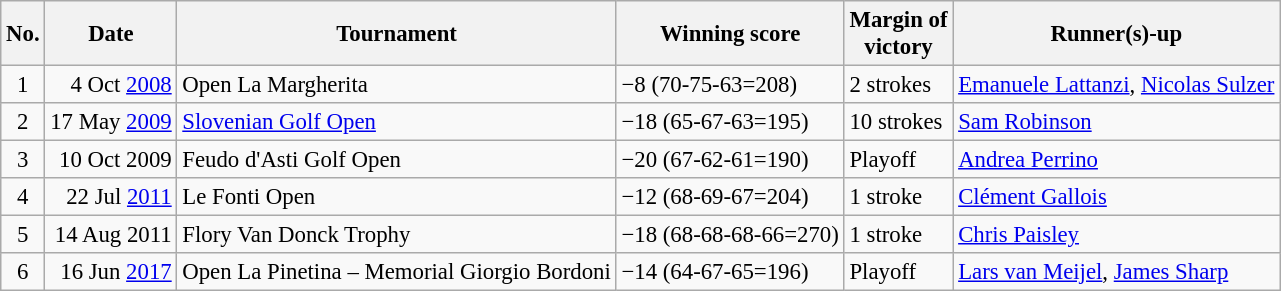<table class="wikitable" style="font-size:95%;">
<tr>
<th>No.</th>
<th>Date</th>
<th>Tournament</th>
<th>Winning score</th>
<th>Margin of<br>victory</th>
<th>Runner(s)-up</th>
</tr>
<tr>
<td align=center>1</td>
<td align=right>4 Oct <a href='#'>2008</a></td>
<td>Open La Margherita</td>
<td>−8 (70-75-63=208)</td>
<td>2 strokes</td>
<td> <a href='#'>Emanuele Lattanzi</a>,  <a href='#'>Nicolas Sulzer</a></td>
</tr>
<tr>
<td align=center>2</td>
<td align=right>17 May <a href='#'>2009</a></td>
<td><a href='#'>Slovenian Golf Open</a></td>
<td>−18 (65-67-63=195)</td>
<td>10 strokes</td>
<td> <a href='#'>Sam Robinson</a></td>
</tr>
<tr>
<td align=center>3</td>
<td align=right>10 Oct 2009</td>
<td>Feudo d'Asti Golf Open</td>
<td>−20 (67-62-61=190)</td>
<td>Playoff</td>
<td> <a href='#'>Andrea Perrino</a></td>
</tr>
<tr>
<td align=center>4</td>
<td align=right>22 Jul <a href='#'>2011</a></td>
<td>Le Fonti Open</td>
<td>−12 (68-69-67=204)</td>
<td>1 stroke</td>
<td> <a href='#'>Clément Gallois</a></td>
</tr>
<tr>
<td align=center>5</td>
<td align=right>14 Aug 2011</td>
<td>Flory Van Donck Trophy</td>
<td>−18 (68-68-68-66=270)</td>
<td>1 stroke</td>
<td> <a href='#'>Chris Paisley</a></td>
</tr>
<tr>
<td align=center>6</td>
<td align=right>16 Jun <a href='#'>2017</a></td>
<td>Open La Pinetina – Memorial Giorgio Bordoni</td>
<td>−14 (64-67-65=196)</td>
<td>Playoff</td>
<td> <a href='#'>Lars van Meijel</a>,  <a href='#'>James Sharp</a></td>
</tr>
</table>
